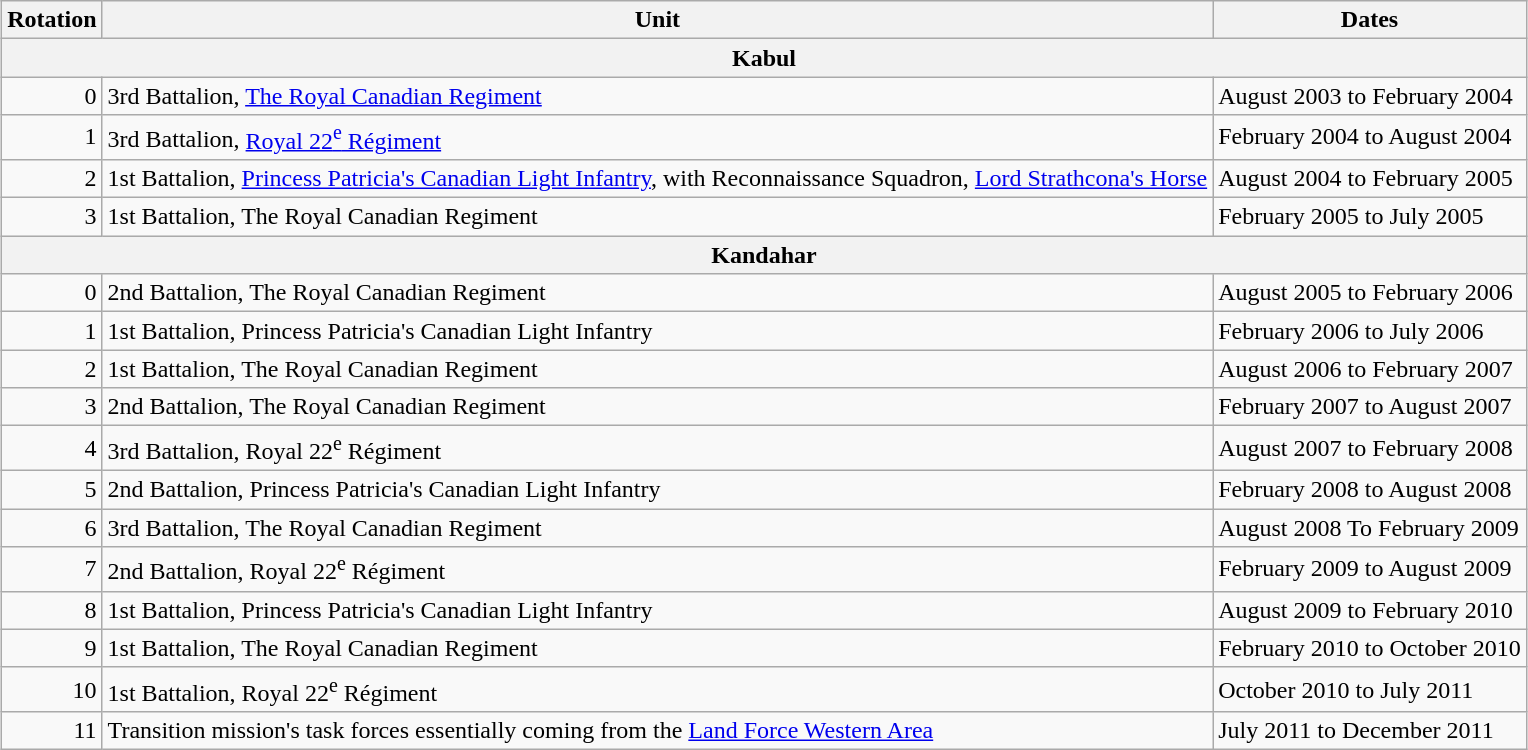<table class="wikitable"  style="margin:1em auto;">
<tr>
<th scope=col>Rotation</th>
<th scope=col>Unit</th>
<th scope=col>Dates</th>
</tr>
<tr>
<th colspan=3>Kabul</th>
</tr>
<tr>
<td style="text-align: right">0</td>
<td>3rd Battalion, <a href='#'>The Royal Canadian Regiment</a></td>
<td>August 2003 to February 2004</td>
</tr>
<tr>
<td style="text-align: right">1</td>
<td>3rd Battalion, <a href='#'>Royal 22<sup>e</sup> Régiment</a></td>
<td>February 2004 to August 2004</td>
</tr>
<tr>
<td style="text-align: right">2</td>
<td>1st Battalion, <a href='#'>Princess Patricia's Canadian Light Infantry</a>, with Reconnaissance Squadron, <a href='#'>Lord Strathcona's Horse</a></td>
<td>August 2004 to February 2005</td>
</tr>
<tr>
<td style="text-align: right">3</td>
<td>1st Battalion, The Royal Canadian Regiment</td>
<td>February 2005 to July 2005</td>
</tr>
<tr>
<th colspan=3>Kandahar</th>
</tr>
<tr>
<td style="text-align: right">0</td>
<td>2nd Battalion, The Royal Canadian Regiment</td>
<td>August 2005 to February 2006</td>
</tr>
<tr>
<td style="text-align: right">1</td>
<td>1st Battalion, Princess Patricia's Canadian Light Infantry</td>
<td>February 2006 to July 2006</td>
</tr>
<tr>
<td style="text-align: right">2</td>
<td>1st Battalion, The Royal Canadian Regiment</td>
<td>August 2006 to February 2007</td>
</tr>
<tr>
<td style="text-align: right">3</td>
<td>2nd Battalion, The Royal Canadian Regiment</td>
<td>February 2007 to August 2007</td>
</tr>
<tr>
<td style="text-align: right">4</td>
<td>3rd Battalion, Royal 22<sup>e</sup> Régiment</td>
<td>August 2007 to February 2008</td>
</tr>
<tr>
<td style="text-align: right">5</td>
<td>2nd Battalion, Princess Patricia's Canadian Light Infantry</td>
<td>February 2008 to August 2008</td>
</tr>
<tr>
<td style="text-align: right">6</td>
<td>3rd Battalion, The Royal Canadian Regiment</td>
<td>August 2008 To February 2009</td>
</tr>
<tr>
<td style="text-align: right">7</td>
<td>2nd Battalion,  Royal 22<sup>e</sup> Régiment</td>
<td>February 2009 to August 2009</td>
</tr>
<tr>
<td style="text-align: right">8</td>
<td>1st Battalion, Princess Patricia's Canadian Light Infantry</td>
<td>August 2009 to February 2010</td>
</tr>
<tr>
<td style="text-align: right">9</td>
<td>1st Battalion, The Royal Canadian Regiment</td>
<td>February 2010 to October 2010</td>
</tr>
<tr>
<td style="text-align: right">10</td>
<td>1st Battalion, Royal 22<sup>e</sup> Régiment</td>
<td>October 2010 to July 2011</td>
</tr>
<tr>
<td style="text-align: right">11</td>
<td>Transition mission's task forces essentially coming from the <a href='#'>Land Force Western Area</a></td>
<td>July 2011 to December 2011</td>
</tr>
</table>
